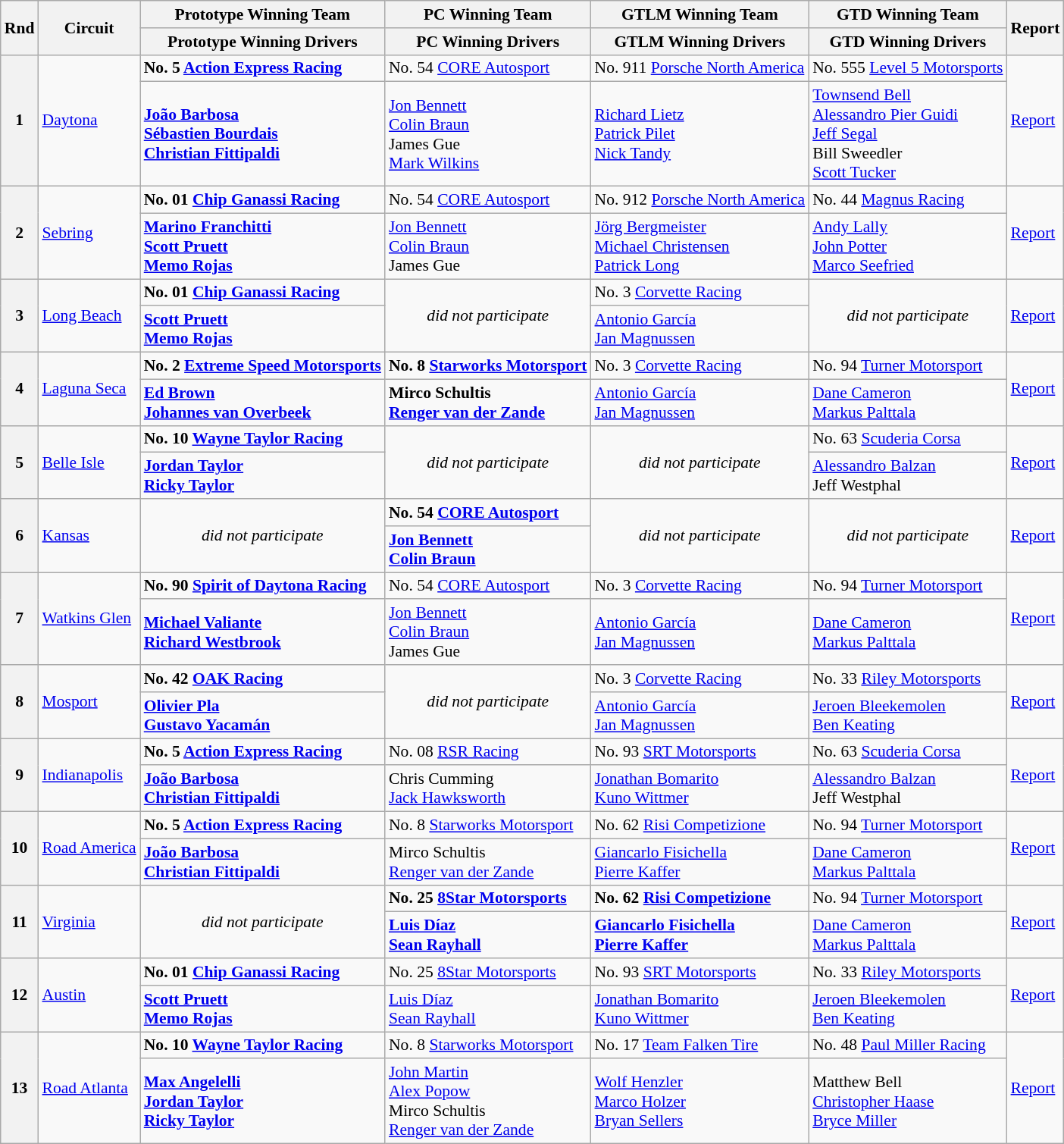<table class="wikitable" style="font-size: 90%;">
<tr>
<th rowspan=2>Rnd</th>
<th rowspan=2>Circuit</th>
<th>Prototype Winning Team</th>
<th>PC Winning Team</th>
<th>GTLM Winning Team</th>
<th>GTD Winning Team</th>
<th rowspan=2>Report</th>
</tr>
<tr>
<th>Prototype Winning Drivers</th>
<th>PC Winning Drivers</th>
<th>GTLM Winning Drivers</th>
<th>GTD Winning Drivers</th>
</tr>
<tr>
<th rowspan=2>1</th>
<td rowspan=2><a href='#'>Daytona</a></td>
<td><strong> No. 5 <a href='#'>Action Express Racing</a></strong></td>
<td> No. 54 <a href='#'>CORE Autosport</a></td>
<td> No. 911 <a href='#'>Porsche North America</a></td>
<td> No. 555 <a href='#'>Level 5 Motorsports</a></td>
<td rowspan="2"><a href='#'>Report</a></td>
</tr>
<tr>
<td><strong> <a href='#'>João Barbosa</a><br> <a href='#'>Sébastien Bourdais</a><br> <a href='#'>Christian Fittipaldi</a></strong></td>
<td> <a href='#'>Jon Bennett</a><br> <a href='#'>Colin Braun</a><br> James Gue<br> <a href='#'>Mark Wilkins</a></td>
<td> <a href='#'>Richard Lietz</a><br> <a href='#'>Patrick Pilet</a><br> <a href='#'>Nick Tandy</a></td>
<td> <a href='#'>Townsend Bell</a><br> <a href='#'>Alessandro Pier Guidi</a><br> <a href='#'>Jeff Segal</a><br> Bill Sweedler<br> <a href='#'>Scott Tucker</a></td>
</tr>
<tr>
<th rowspan=2>2</th>
<td rowspan=2><a href='#'>Sebring</a></td>
<td><strong> No. 01 <a href='#'>Chip Ganassi Racing</a></strong></td>
<td> No. 54 <a href='#'>CORE Autosport</a></td>
<td> No. 912 <a href='#'>Porsche North America</a></td>
<td> No. 44 <a href='#'>Magnus Racing</a></td>
<td rowspan="2"><a href='#'>Report</a></td>
</tr>
<tr>
<td><strong> <a href='#'>Marino Franchitti</a><br> <a href='#'>Scott Pruett</a><br> <a href='#'>Memo Rojas</a></strong></td>
<td> <a href='#'>Jon Bennett</a><br> <a href='#'>Colin Braun</a><br> James Gue</td>
<td> <a href='#'>Jörg Bergmeister</a><br> <a href='#'>Michael Christensen</a><br> <a href='#'>Patrick Long</a></td>
<td> <a href='#'>Andy Lally</a><br> <a href='#'>John Potter</a><br> <a href='#'>Marco Seefried</a></td>
</tr>
<tr>
<th rowspan=2>3</th>
<td rowspan=2><a href='#'>Long Beach</a></td>
<td><strong> No. 01 <a href='#'>Chip Ganassi Racing</a></strong></td>
<td rowspan=2 align=center><em>did not participate</em></td>
<td> No. 3 <a href='#'>Corvette Racing</a></td>
<td rowspan=2 align=center><em>did not participate</em></td>
<td rowspan="2"><a href='#'>Report</a></td>
</tr>
<tr>
<td><strong> <a href='#'>Scott Pruett</a><br> <a href='#'>Memo Rojas</a></strong></td>
<td> <a href='#'>Antonio García</a><br> <a href='#'>Jan Magnussen</a></td>
</tr>
<tr>
<th rowspan=2>4</th>
<td rowspan=2><a href='#'>Laguna Seca</a></td>
<td><strong> No. 2 <a href='#'>Extreme Speed Motorsports</a></strong></td>
<td><strong> No. 8 <a href='#'>Starworks Motorsport</a></strong></td>
<td> No. 3 <a href='#'>Corvette Racing</a></td>
<td> No. 94 <a href='#'>Turner Motorsport</a></td>
<td rowspan="2"><a href='#'>Report</a></td>
</tr>
<tr>
<td><strong> <a href='#'>Ed Brown</a><br> <a href='#'>Johannes van Overbeek</a></strong></td>
<td><strong> Mirco Schultis<br> <a href='#'>Renger van der Zande</a></strong></td>
<td> <a href='#'>Antonio García</a><br> <a href='#'>Jan Magnussen</a></td>
<td> <a href='#'>Dane Cameron</a><br> <a href='#'>Markus Palttala</a></td>
</tr>
<tr>
<th rowspan=2>5</th>
<td rowspan=2><a href='#'>Belle Isle</a></td>
<td><strong> No. 10 <a href='#'>Wayne Taylor Racing</a></strong></td>
<td rowspan=2 align=center><em>did not participate</em></td>
<td rowspan=2 align=center><em>did not participate</em></td>
<td> No. 63 <a href='#'>Scuderia Corsa</a></td>
<td rowspan="2"><a href='#'>Report</a></td>
</tr>
<tr>
<td><strong> <a href='#'>Jordan Taylor</a><br> <a href='#'>Ricky Taylor</a></strong></td>
<td> <a href='#'>Alessandro Balzan</a><br> Jeff Westphal</td>
</tr>
<tr>
<th rowspan=2>6</th>
<td rowspan=2><a href='#'>Kansas</a></td>
<td rowspan=2 align=center><em>did not participate</em></td>
<td><strong> No. 54 <a href='#'>CORE Autosport</a></strong></td>
<td rowspan=2 align=center><em>did not participate</em></td>
<td rowspan=2 align=center><em>did not participate</em></td>
<td rowspan=2><a href='#'>Report</a></td>
</tr>
<tr>
<td><strong> <a href='#'>Jon Bennett</a><br> <a href='#'>Colin Braun</a></strong></td>
</tr>
<tr>
<th rowspan=2>7</th>
<td rowspan=2><a href='#'>Watkins Glen</a></td>
<td><strong> No. 90 <a href='#'>Spirit of Daytona Racing</a></strong></td>
<td> No. 54 <a href='#'>CORE Autosport</a></td>
<td> No. 3 <a href='#'>Corvette Racing</a></td>
<td> No. 94 <a href='#'>Turner Motorsport</a></td>
<td rowspan="2"><a href='#'>Report</a></td>
</tr>
<tr>
<td><strong> <a href='#'>Michael Valiante</a><br> <a href='#'>Richard Westbrook</a></strong></td>
<td> <a href='#'>Jon Bennett</a><br> <a href='#'>Colin Braun</a><br> James Gue</td>
<td> <a href='#'>Antonio García</a><br> <a href='#'>Jan Magnussen</a></td>
<td> <a href='#'>Dane Cameron</a><br> <a href='#'>Markus Palttala</a></td>
</tr>
<tr>
<th rowspan=2>8</th>
<td rowspan=2><a href='#'>Mosport</a></td>
<td><strong> No. 42 <a href='#'>OAK Racing</a></strong></td>
<td rowspan=2 align=center><em>did not participate</em></td>
<td> No. 3 <a href='#'>Corvette Racing</a></td>
<td> No. 33 <a href='#'>Riley Motorsports</a></td>
<td rowspan="2"><a href='#'>Report</a></td>
</tr>
<tr>
<td><strong> <a href='#'>Olivier Pla</a><br> <a href='#'>Gustavo Yacamán</a></strong></td>
<td> <a href='#'>Antonio García</a><br> <a href='#'>Jan Magnussen</a></td>
<td> <a href='#'>Jeroen Bleekemolen</a><br> <a href='#'>Ben Keating</a></td>
</tr>
<tr>
<th rowspan=2>9</th>
<td rowspan=2><a href='#'>Indianapolis</a></td>
<td><strong> No. 5 <a href='#'>Action Express Racing</a></strong></td>
<td> No. 08 <a href='#'>RSR Racing</a></td>
<td> No. 93 <a href='#'>SRT Motorsports</a></td>
<td> No. 63 <a href='#'>Scuderia Corsa</a></td>
<td rowspan="2"><a href='#'>Report</a></td>
</tr>
<tr>
<td><strong> <a href='#'>João Barbosa</a><br> <a href='#'>Christian Fittipaldi</a></strong></td>
<td> Chris Cumming<br> <a href='#'>Jack Hawksworth</a></td>
<td> <a href='#'>Jonathan Bomarito</a><br> <a href='#'>Kuno Wittmer</a></td>
<td> <a href='#'>Alessandro Balzan</a><br> Jeff Westphal</td>
</tr>
<tr>
<th rowspan=2>10</th>
<td rowspan=2><a href='#'>Road America</a></td>
<td><strong> No. 5 <a href='#'>Action Express Racing</a></strong></td>
<td> No. 8 <a href='#'>Starworks Motorsport</a></td>
<td> No. 62 <a href='#'>Risi Competizione</a></td>
<td> No. 94 <a href='#'>Turner Motorsport</a></td>
<td rowspan="2"><a href='#'>Report</a></td>
</tr>
<tr>
<td><strong> <a href='#'>João Barbosa</a><br> <a href='#'>Christian Fittipaldi</a></strong></td>
<td> Mirco Schultis<br> <a href='#'>Renger van der Zande</a></td>
<td> <a href='#'>Giancarlo Fisichella</a><br> <a href='#'>Pierre Kaffer</a></td>
<td> <a href='#'>Dane Cameron</a><br> <a href='#'>Markus Palttala</a></td>
</tr>
<tr>
<th rowspan=2>11</th>
<td rowspan=2><a href='#'>Virginia</a></td>
<td rowspan=2 align=center><em>did not participate</em></td>
<td><strong> No. 25 <a href='#'>8Star Motorsports</a></strong></td>
<td><strong> No. 62 <a href='#'>Risi Competizione</a></strong></td>
<td> No. 94 <a href='#'>Turner Motorsport</a></td>
<td rowspan=2><a href='#'>Report</a></td>
</tr>
<tr>
<td><strong> <a href='#'>Luis Díaz</a><br> <a href='#'>Sean Rayhall</a></strong></td>
<td><strong> <a href='#'>Giancarlo Fisichella</a><br> <a href='#'>Pierre Kaffer</a></strong></td>
<td> <a href='#'>Dane Cameron</a><br> <a href='#'>Markus Palttala</a></td>
</tr>
<tr>
<th rowspan=2>12</th>
<td rowspan=2><a href='#'>Austin</a></td>
<td><strong> No. 01 <a href='#'>Chip Ganassi Racing</a></strong></td>
<td> No. 25 <a href='#'>8Star Motorsports</a></td>
<td> No. 93 <a href='#'>SRT Motorsports</a></td>
<td> No. 33 <a href='#'>Riley Motorsports</a></td>
<td rowspan="2"><a href='#'>Report</a></td>
</tr>
<tr>
<td><strong> <a href='#'>Scott Pruett</a><br> <a href='#'>Memo Rojas</a></strong></td>
<td> <a href='#'>Luis Díaz</a><br> <a href='#'>Sean Rayhall</a></td>
<td> <a href='#'>Jonathan Bomarito</a><br> <a href='#'>Kuno Wittmer</a></td>
<td> <a href='#'>Jeroen Bleekemolen</a><br> <a href='#'>Ben Keating</a></td>
</tr>
<tr>
<th rowspan=2>13</th>
<td rowspan=2><a href='#'>Road Atlanta</a></td>
<td><strong> No. 10 <a href='#'>Wayne Taylor Racing</a></strong></td>
<td> No. 8 <a href='#'>Starworks Motorsport</a></td>
<td> No. 17 <a href='#'>Team Falken Tire</a></td>
<td> No. 48 <a href='#'>Paul Miller Racing</a></td>
<td rowspan="2"><a href='#'>Report</a></td>
</tr>
<tr>
<td><strong> <a href='#'>Max Angelelli</a><br> <a href='#'>Jordan Taylor</a><br> <a href='#'>Ricky Taylor</a></strong></td>
<td> <a href='#'>John Martin</a><br> <a href='#'>Alex Popow</a><br> Mirco Schultis<br> <a href='#'>Renger van der Zande</a></td>
<td> <a href='#'>Wolf Henzler</a><br> <a href='#'>Marco Holzer</a><br> <a href='#'>Bryan Sellers</a></td>
<td> Matthew Bell<br> <a href='#'>Christopher Haase</a><br> <a href='#'>Bryce Miller</a></td>
</tr>
</table>
